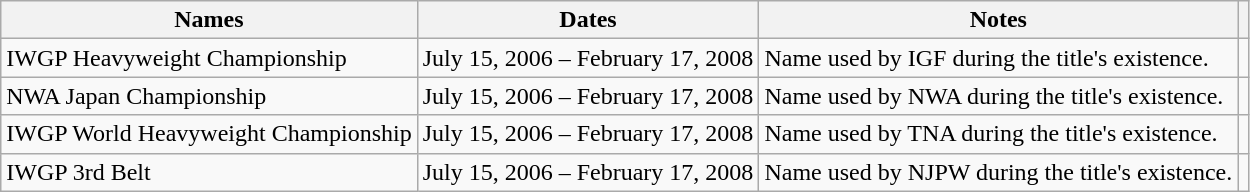<table class="wikitable" border="1">
<tr>
<th scope="col">Names</th>
<th scope="col">Dates</th>
<th scope="col">Notes</th>
<th scope="col"></th>
</tr>
<tr>
<td scope="row">IWGP Heavyweight Championship</td>
<td>July 15, 2006 – February 17, 2008</td>
<td>Name used by IGF during the title's existence.</td>
<td></td>
</tr>
<tr>
<td scope="row">NWA Japan Championship</td>
<td>July 15, 2006 – February 17, 2008</td>
<td>Name used by NWA during the title's existence.</td>
<td></td>
</tr>
<tr>
<td scope="row">IWGP World Heavyweight Championship</td>
<td>July 15, 2006 – February 17, 2008</td>
<td>Name used by TNA during the title's existence.</td>
<td></td>
</tr>
<tr>
<td scope="row">IWGP 3rd Belt</td>
<td>July 15, 2006 – February 17, 2008</td>
<td>Name used by NJPW during the title's existence.</td>
<td></td>
</tr>
</table>
